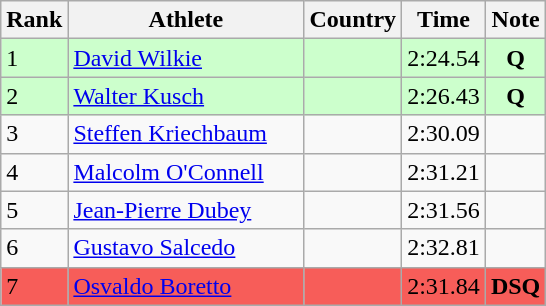<table class="wikitable sortable">
<tr>
<th>Rank</th>
<th width=150>Athlete</th>
<th>Country</th>
<th>Time</th>
<th>Note</th>
</tr>
<tr bgcolor=#CCFFCC>
<td>1</td>
<td><a href='#'>David Wilkie</a></td>
<td></td>
<td>2:24.54</td>
<td align=center><strong>Q</strong></td>
</tr>
<tr bgcolor=#CCFFCC>
<td>2</td>
<td><a href='#'>Walter Kusch</a></td>
<td></td>
<td>2:26.43</td>
<td align=center><strong>Q</strong></td>
</tr>
<tr>
<td>3</td>
<td><a href='#'>Steffen Kriechbaum</a></td>
<td></td>
<td>2:30.09</td>
<td></td>
</tr>
<tr>
<td>4</td>
<td><a href='#'>Malcolm O'Connell</a></td>
<td></td>
<td>2:31.21</td>
<td></td>
</tr>
<tr>
<td>5</td>
<td><a href='#'>Jean-Pierre Dubey</a></td>
<td></td>
<td>2:31.56</td>
<td></td>
</tr>
<tr>
<td>6</td>
<td><a href='#'>Gustavo Salcedo</a></td>
<td></td>
<td>2:32.81</td>
<td></td>
</tr>
<tr bgcolor=#F75D59>
<td>7</td>
<td><a href='#'>Osvaldo Boretto</a></td>
<td></td>
<td>2:31.84</td>
<td align=center><strong>DSQ</strong></td>
</tr>
</table>
